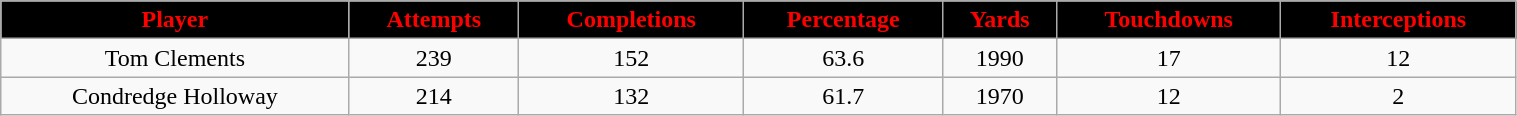<table class="wikitable" width="80%">
<tr align="center"  style="background:black;color:red;">
<td><strong>Player</strong></td>
<td><strong>Attempts</strong></td>
<td><strong>Completions</strong></td>
<td><strong>Percentage</strong></td>
<td><strong>Yards</strong></td>
<td><strong>Touchdowns</strong></td>
<td><strong>Interceptions</strong></td>
</tr>
<tr align="center" bgcolor="">
<td>Tom Clements</td>
<td>239</td>
<td>152</td>
<td>63.6</td>
<td>1990</td>
<td>17</td>
<td>12</td>
</tr>
<tr align="center" bgcolor="">
<td>Condredge Holloway</td>
<td>214</td>
<td>132</td>
<td>61.7</td>
<td>1970</td>
<td>12</td>
<td>2</td>
</tr>
</table>
